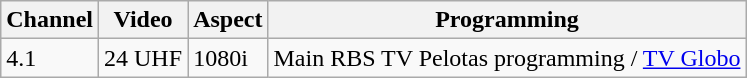<table class="wikitable">
<tr>
<th>Channel</th>
<th>Video</th>
<th>Aspect</th>
<th>Programming</th>
</tr>
<tr>
<td>4.1</td>
<td>24 UHF</td>
<td>1080i</td>
<td>Main RBS TV Pelotas programming / <a href='#'>TV Globo</a></td>
</tr>
</table>
